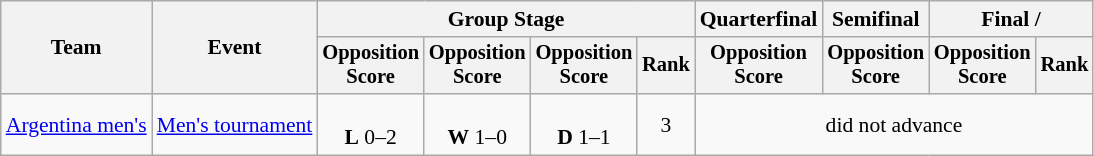<table class="wikitable" style="font-size:90%">
<tr>
<th rowspan=2>Team</th>
<th rowspan=2>Event</th>
<th colspan=4>Group Stage</th>
<th>Quarterfinal</th>
<th>Semifinal</th>
<th colspan=2>Final / </th>
</tr>
<tr style="font-size:95%">
<th>Opposition<br>Score</th>
<th>Opposition<br>Score</th>
<th>Opposition<br>Score</th>
<th>Rank</th>
<th>Opposition<br>Score</th>
<th>Opposition<br>Score</th>
<th>Opposition<br>Score</th>
<th>Rank</th>
</tr>
<tr align=center>
<td align=left><a href='#'>Argentina men's</a></td>
<td align=left><a href='#'>Men's tournament</a></td>
<td><br><strong>L</strong> 0–2</td>
<td><br><strong>W</strong> 1–0</td>
<td><br><strong>D</strong> 1–1</td>
<td>3</td>
<td colspan="4">did not advance</td>
</tr>
</table>
